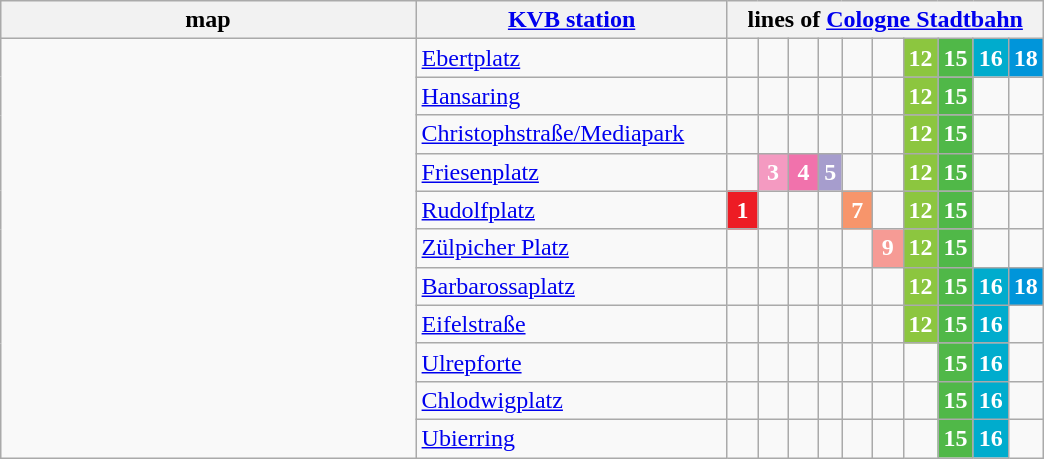<table class="wikitable" align="right">
<tr>
<th>map</th>
<th><a href='#'>KVB station</a></th>
<th colspan="12">lines of <a href='#'>Cologne Stadtbahn</a></th>
</tr>
<tr>
<td rowspan="11" width="270px"></td>
<td width="200px" valign=top> <a href='#'>Ebertplatz</a></td>
<td width="13px"></td>
<td width="13px"></td>
<td width="13px"></td>
<td></td>
<td width="13px"></td>
<td width="13px"></td>
<td style="background-color:#8CC63F; color:#ffffff; text-align:center;"><strong>12</strong></td>
<td style="background-color:#50B848; color:#ffffff; text-align:center;"><strong>15</strong></td>
<td style="background-color:#00ACCD; color:#ffffff; text-align:center;"><strong>16</strong></td>
<td style="background-color:#0095DA; color:#ffffff; text-align:center;"><strong>18</strong></td>
</tr>
<tr>
<td valign=top> <a href='#'>Hansaring</a></td>
<td></td>
<td></td>
<td></td>
<td></td>
<td></td>
<td></td>
<td style="background-color:#8CC63F; color:#ffffff; text-align:center;"><strong>12</strong></td>
<td style="background-color:#50B848; color:#ffffff; text-align:center;"><strong>15</strong></td>
<td></td>
<td></td>
</tr>
<tr>
<td> <a href='#'>Christophstraße/Mediapark</a></td>
<td></td>
<td></td>
<td></td>
<td></td>
<td></td>
<td></td>
<td style="background-color:#8CC63F; color:#ffffff; text-align:center;"><strong>12</strong></td>
<td style="background-color:#50B848; color:#ffffff; text-align:center;"><strong>15</strong></td>
<td></td>
<td></td>
</tr>
<tr>
<td> <a href='#'>Friesenplatz</a></td>
<td></td>
<td style="background-color:#F49AC1; color:#ffffff; text-align:center;"><strong>3</strong></td>
<td style="background-color:#F172AC; color:#ffffff; text-align:center;"><strong>4</strong></td>
<td style="background-color:#A69DCD; color:#ffffff; text-align:center;"><strong>5</strong></td>
<td></td>
<td></td>
<td style="background-color:#8CC63F; color:#ffffff; text-align:center;"><strong>12</strong></td>
<td style="background-color:#50B848; color:#ffffff; text-align:center;"><strong>15</strong></td>
<td></td>
<td></td>
</tr>
<tr>
<td> <a href='#'>Rudolfplatz</a></td>
<td style="background-color:#ED1C24; color:#ffffff; text-align:center;"><strong>1</strong></td>
<td></td>
<td></td>
<td></td>
<td style="background-color:#F7956B; color:#ffffff; text-align:center;"><strong>7</strong></td>
<td></td>
<td style="background-color:#8CC63F; color:#ffffff; text-align:center;"><strong>12</strong></td>
<td style="background-color:#50B848; color:#ffffff; text-align:center;"><strong>15</strong></td>
<td></td>
<td></td>
</tr>
<tr>
<td> <a href='#'>Zülpicher Platz</a></td>
<td></td>
<td></td>
<td></td>
<td></td>
<td></td>
<td style="background-color:#F69B95; color:#ffffff; text-align:center;"><strong>9</strong></td>
<td style="background-color:#8CC63F; color:#ffffff; text-align:center;"><strong>12</strong></td>
<td style="background-color:#50B848; color:#ffffff; text-align:center;"><strong>15</strong></td>
<td></td>
<td></td>
</tr>
<tr>
<td> <a href='#'>Barbarossaplatz</a></td>
<td></td>
<td></td>
<td></td>
<td></td>
<td></td>
<td></td>
<td style="background-color:#8CC63F; color:#ffffff; text-align:center;"><strong>12</strong></td>
<td style="background-color:#50B848; color:#ffffff; text-align:center;"><strong>15</strong></td>
<td style="background-color:#00ACCD; color:#ffffff; text-align:center;"><strong>16</strong></td>
<td style="background-color:#0095DA; color:#ffffff; text-align:center;"><strong>18</strong></td>
</tr>
<tr>
<td> <a href='#'>Eifelstraße</a></td>
<td></td>
<td></td>
<td></td>
<td></td>
<td></td>
<td></td>
<td style="background-color:#8CC63F; color:#ffffff; text-align:center;"><strong>12</strong></td>
<td style="background-color:#50B848; color:#ffffff; text-align:center;"><strong>15</strong></td>
<td style="background-color:#00ACCD; color:#ffffff; text-align:center;"><strong>16</strong></td>
<td></td>
</tr>
<tr>
<td> <a href='#'>Ulrepforte</a></td>
<td></td>
<td></td>
<td></td>
<td></td>
<td></td>
<td></td>
<td></td>
<td style="background-color:#50B848; color:#ffffff; text-align:center;"><strong>15</strong></td>
<td style="background-color:#00ACCD; color:#ffffff; text-align:center;"><strong>16</strong></td>
<td></td>
</tr>
<tr>
<td> <a href='#'>Chlodwigplatz</a></td>
<td></td>
<td></td>
<td></td>
<td></td>
<td></td>
<td></td>
<td></td>
<td style="background-color:#50B848; color:#ffffff; text-align:center;"><strong>15</strong></td>
<td style="background-color:#00ACCD; color:#ffffff; text-align:center;"><strong>16</strong></td>
<td></td>
</tr>
<tr>
<td> <a href='#'>Ubierring</a></td>
<td></td>
<td></td>
<td></td>
<td></td>
<td></td>
<td></td>
<td></td>
<td style="background-color:#50B848; color:#ffffff; text-align:center;"><strong>15</strong></td>
<td style="background-color:#00ACCD; color:#ffffff; text-align:center;"><strong>16</strong></td>
<td></td>
</tr>
</table>
